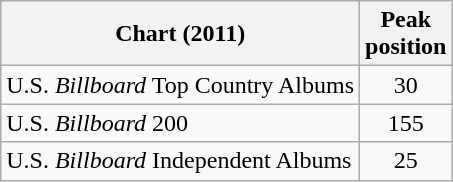<table class="wikitable">
<tr>
<th>Chart (2011)</th>
<th>Peak<br>position</th>
</tr>
<tr>
<td>U.S. <em>Billboard</em> Top Country Albums</td>
<td align="center">30</td>
</tr>
<tr>
<td>U.S. <em>Billboard</em> 200</td>
<td align="center">155</td>
</tr>
<tr>
<td>U.S. <em>Billboard</em> Independent Albums</td>
<td align="center">25</td>
</tr>
</table>
